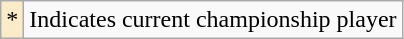<table class="wikitable">
<tr>
<td align=center style="background-color:#faecc8">*</td>
<td>Indicates current championship player</td>
</tr>
</table>
